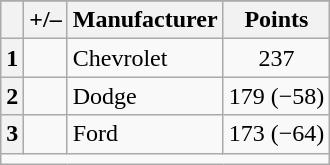<table class="wikitable sortable">
<tr>
</tr>
<tr>
<th scope="col"></th>
<th scope="col">+/–</th>
<th scope="col">Manufacturer</th>
<th scope="col">Points</th>
</tr>
<tr>
<th scope="row">1</th>
<td align="left"></td>
<td>Chevrolet</td>
<td style="text-align:center;">237</td>
</tr>
<tr>
<th scope="row">2</th>
<td align="left"></td>
<td>Dodge</td>
<td style="text-align:center;">179 (−58)</td>
</tr>
<tr>
<th scope="row">3</th>
<td align="left"></td>
<td>Ford</td>
<td style="text-align:center;">173 (−64)</td>
</tr>
<tr class="sortbottom">
<td colspan="9"></td>
</tr>
</table>
